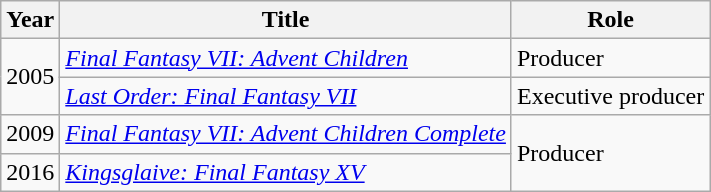<table class="wikitable sortable">
<tr>
<th>Year</th>
<th>Title</th>
<th>Role</th>
</tr>
<tr>
<td rowspan="2">2005</td>
<td><em><a href='#'>Final Fantasy VII: Advent Children</a></em></td>
<td>Producer</td>
</tr>
<tr>
<td><em><a href='#'>Last Order: Final Fantasy VII</a></em></td>
<td>Executive producer</td>
</tr>
<tr>
<td>2009</td>
<td><em><a href='#'>Final Fantasy VII: Advent Children Complete</a></em></td>
<td rowspan="2">Producer</td>
</tr>
<tr>
<td>2016</td>
<td><em><a href='#'>Kingsglaive: Final Fantasy XV</a></em></td>
</tr>
</table>
